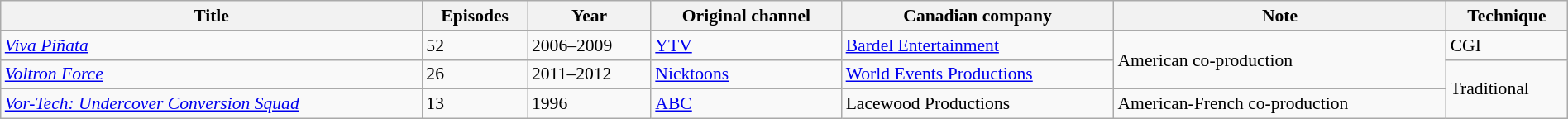<table class="wikitable sortable" style="text-align: left; font-size:90%; width:100%;">
<tr>
<th>Title</th>
<th>Episodes</th>
<th>Year</th>
<th>Original channel</th>
<th>Canadian company</th>
<th>Note</th>
<th>Technique</th>
</tr>
<tr>
<td><em><a href='#'>Viva Piñata</a></em></td>
<td>52</td>
<td>2006–2009</td>
<td><a href='#'>YTV</a></td>
<td><a href='#'>Bardel Entertainment</a></td>
<td rowspan="2">American co-production</td>
<td>CGI</td>
</tr>
<tr>
<td><em><a href='#'>Voltron Force</a></em></td>
<td>26</td>
<td>2011–2012</td>
<td><a href='#'>Nicktoons</a></td>
<td><a href='#'>World Events Productions</a></td>
<td rowspan="2">Traditional</td>
</tr>
<tr>
<td><em><a href='#'>Vor-Tech: Undercover Conversion Squad</a></em></td>
<td>13</td>
<td>1996</td>
<td><a href='#'>ABC</a></td>
<td>Lacewood Productions</td>
<td>American-French co-production</td>
</tr>
</table>
